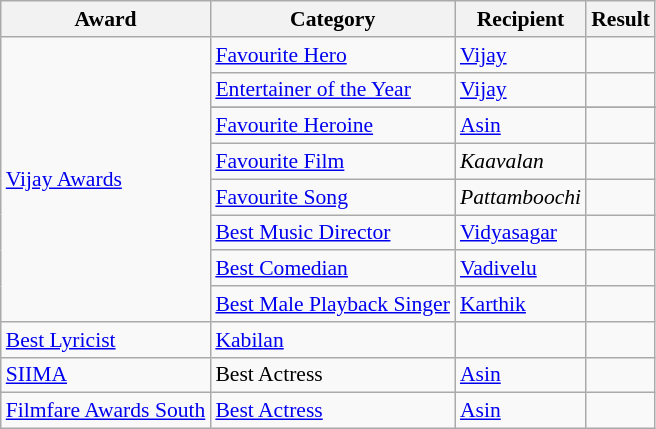<table class="wikitable" style="font-size: 90%;">
<tr>
<th>Award</th>
<th>Category</th>
<th>Recipient</th>
<th>Result</th>
</tr>
<tr>
<td rowspan="9"><a href='#'>Vijay Awards</a></td>
<td><a href='#'>Favourite Hero</a></td>
<td><a href='#'>Vijay</a></td>
<td></td>
</tr>
<tr>
<td><a href='#'>Entertainer of the Year</a></td>
<td><a href='#'>Vijay</a></td>
<td></td>
</tr>
<tr>
</tr>
<tr>
<td><a href='#'>Favourite Heroine</a></td>
<td><a href='#'>Asin</a></td>
<td></td>
</tr>
<tr>
<td><a href='#'>Favourite Film</a></td>
<td><em>Kaavalan</em></td>
<td></td>
</tr>
<tr>
<td><a href='#'>Favourite Song</a></td>
<td><em>Pattamboochi</em></td>
<td></td>
</tr>
<tr>
<td><a href='#'>Best Music Director</a></td>
<td><a href='#'>Vidyasagar</a></td>
<td></td>
</tr>
<tr>
<td><a href='#'>Best Comedian</a></td>
<td><a href='#'>Vadivelu</a></td>
<td></td>
</tr>
<tr>
<td><a href='#'>Best Male Playback Singer</a></td>
<td><a href='#'>Karthik</a></td>
<td></td>
</tr>
<tr>
<td><a href='#'>Best Lyricist</a></td>
<td><a href='#'>Kabilan</a></td>
<td></td>
</tr>
<tr>
<td rowspan="1"><a href='#'>SIIMA</a></td>
<td SIIMA Award for Best Actress>Best Actress</td>
<td><a href='#'>Asin</a></td>
<td></td>
</tr>
<tr>
<td rowspan="1"><a href='#'>Filmfare Awards South</a></td>
<td><a href='#'>Best Actress</a></td>
<td><a href='#'>Asin</a></td>
<td></td>
</tr>
</table>
